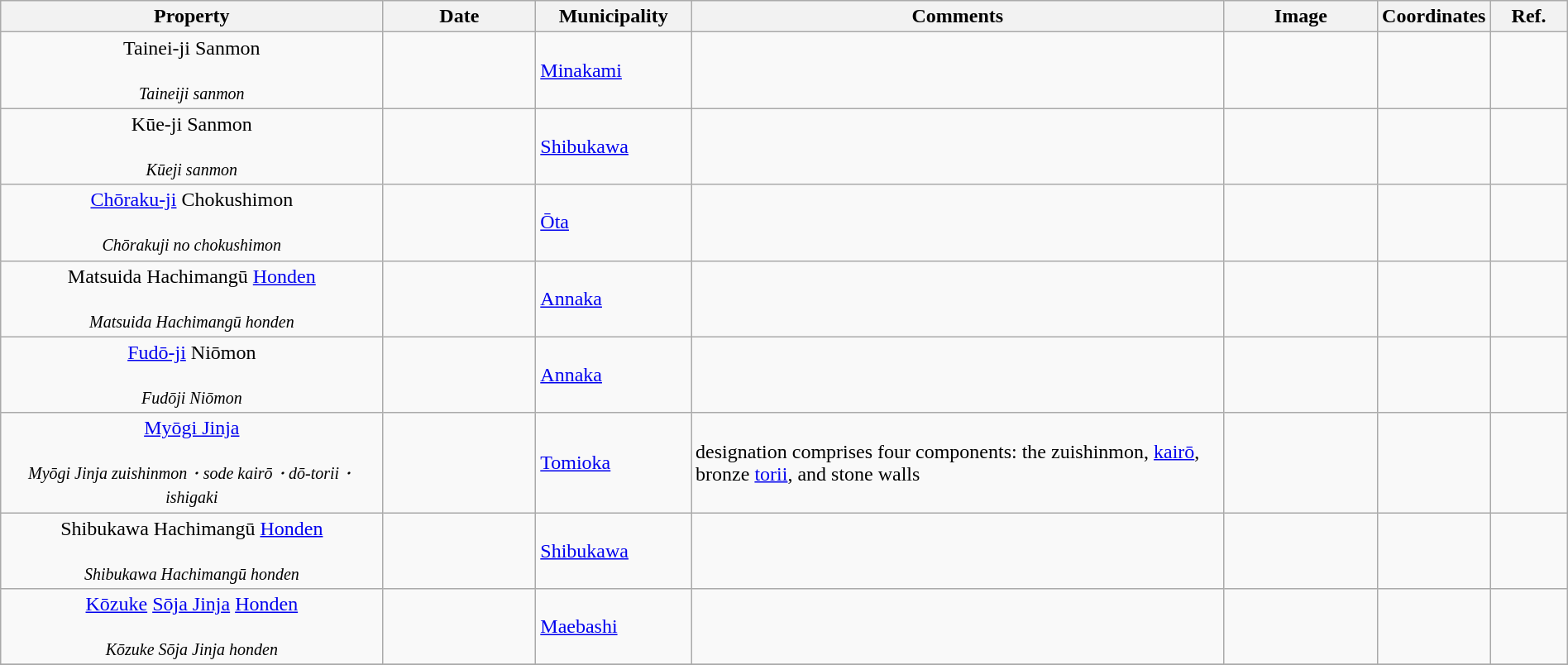<table class="wikitable sortable"  style="width:100%;">
<tr>
<th width="25%" align="left">Property</th>
<th width="10%" align="left" data-sort-type="number">Date</th>
<th width="10%" aligūn="left">Municipality</th>
<th width="35%" align="left" class="unsortable">Comments</th>
<th width="10%" align="left" class="unsortable">Image</th>
<th width="5%" align="left" class="unsortable">Coordinates</th>
<th width="5%" align="left" class="unsortable">Ref.</th>
</tr>
<tr>
<td align="center">Tainei-ji Sanmon<br><br><small><em>Taineiji sanmon</em></small></td>
<td></td>
<td><a href='#'>Minakami</a></td>
<td></td>
<td></td>
<td></td>
<td></td>
</tr>
<tr>
<td align="center">Kūe-ji Sanmon<br><br><small><em>Kūeji sanmon</em></small></td>
<td></td>
<td><a href='#'>Shibukawa</a></td>
<td></td>
<td></td>
<td></td>
<td></td>
</tr>
<tr>
<td align="center"><a href='#'>Chōraku-ji</a> Chokushimon<br><br><small><em>Chōrakuji no chokushimon</em></small></td>
<td></td>
<td><a href='#'>Ōta</a></td>
<td></td>
<td></td>
<td></td>
<td></td>
</tr>
<tr>
<td align="center">Matsuida Hachimangū <a href='#'>Honden</a><br><br><small><em>Matsuida Hachimangū honden</em></small></td>
<td></td>
<td><a href='#'>Annaka</a></td>
<td></td>
<td></td>
<td></td>
<td></td>
</tr>
<tr>
<td align="center"><a href='#'>Fudō-ji</a> Niōmon<br><br><small><em>Fudōji Niōmon</em></small></td>
<td></td>
<td><a href='#'>Annaka</a></td>
<td></td>
<td></td>
<td></td>
<td></td>
</tr>
<tr>
<td align="center"><a href='#'>Myōgi Jinja</a><br><br><small><em>Myōgi Jinja zuishinmon・sode kairō・dō-torii・ishigaki</em></small></td>
<td></td>
<td><a href='#'>Tomioka</a></td>
<td>designation comprises four components: the zuishinmon, <a href='#'>kairō</a>, bronze <a href='#'>torii</a>, and stone walls</td>
<td></td>
<td></td>
<td></td>
</tr>
<tr>
<td align="center">Shibukawa Hachimangū <a href='#'>Honden</a><br><br><small><em>Shibukawa Hachimangū honden</em></small></td>
<td></td>
<td><a href='#'>Shibukawa</a></td>
<td></td>
<td></td>
<td></td>
<td></td>
</tr>
<tr>
<td align="center"><a href='#'>Kōzuke</a> <a href='#'>Sōja Jinja</a> <a href='#'>Honden</a><br><br><small><em>Kōzuke Sōja Jinja honden</em></small></td>
<td></td>
<td><a href='#'>Maebashi</a></td>
<td></td>
<td></td>
<td></td>
<td></td>
</tr>
<tr>
</tr>
</table>
